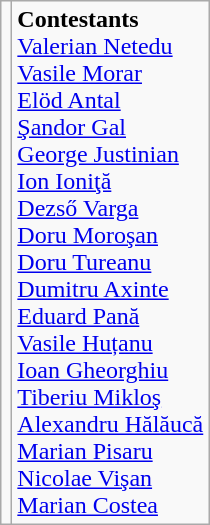<table class="wikitable" style="text-align:center">
<tr>
<td></td>
<td align=left><strong>Contestants</strong><br> <a href='#'>Valerian Netedu</a> <br> <a href='#'>Vasile Morar</a> <br> <a href='#'>Elöd Antal</a> <br> <a href='#'>Şandor Gal</a> <br> <a href='#'>George Justinian</a> <br> <a href='#'>Ion Ioniţă</a> <br> <a href='#'>Dezső Varga</a> <br> <a href='#'>Doru Moroşan</a> <br> <a href='#'>Doru Tureanu</a> <br> <a href='#'>Dumitru Axinte</a> <br> <a href='#'>Eduard Pană</a> <br> <a href='#'>Vasile Huțanu</a> <br> <a href='#'>Ioan Gheorghiu</a> <br> <a href='#'>Tiberiu Mikloş</a> <br> <a href='#'>Alexandru Hălăucă</a> <br> <a href='#'>Marian Pisaru</a> <br> <a href='#'>Nicolae Vişan</a> <br> <a href='#'>Marian Costea</a></td>
</tr>
</table>
